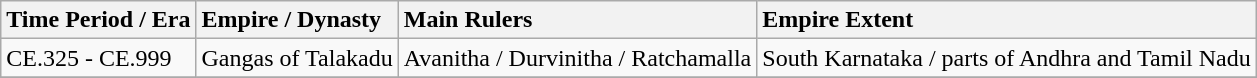<table class="wikitable">
<tr>
<th style="text-align: left;">Time Period / Era</th>
<th style="text-align: left;">Empire / Dynasty</th>
<th style="text-align: left;">Main Rulers</th>
<th style="text-align: left;">Empire Extent</th>
</tr>
<tr>
<td>CE.325 - CE.999</td>
<td>Gangas of Talakadu</td>
<td>Avanitha / Durvinitha / Ratchamalla</td>
<td>South Karnataka / parts of Andhra and Tamil Nadu</td>
</tr>
<tr>
</tr>
</table>
